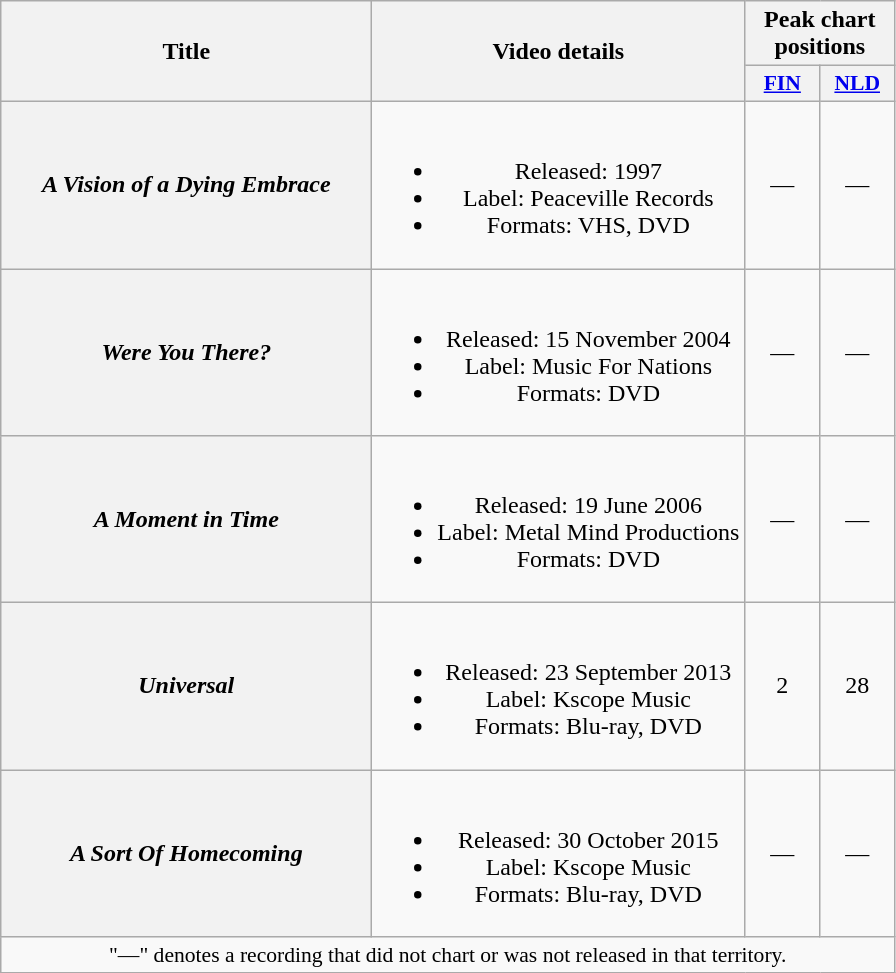<table class="wikitable plainrowheaders" style="text-align:center;">
<tr>
<th scope="col" rowspan="2" style="width:15em;">Title</th>
<th scope="col" rowspan="2">Video details</th>
<th scope="col" colspan="2">Peak chart positions</th>
</tr>
<tr>
<th scope="col" style="width:3em;font-size:90%;"><a href='#'>FIN</a><br></th>
<th scope="col" style="width:3em;font-size:90%;"><a href='#'>NLD</a><br></th>
</tr>
<tr>
<th scope="row"><em>A Vision of a Dying Embrace</em></th>
<td><br><ul><li>Released: 1997</li><li>Label: Peaceville Records</li><li>Formats: VHS, DVD</li></ul></td>
<td>—</td>
<td>—</td>
</tr>
<tr>
<th scope="row"><em>Were You There?</em></th>
<td><br><ul><li>Released: 15 November 2004</li><li>Label: Music For Nations</li><li>Formats: DVD</li></ul></td>
<td>—</td>
<td>—</td>
</tr>
<tr>
<th scope="row"><em>A Moment in Time</em></th>
<td><br><ul><li>Released: 19 June 2006</li><li>Label: Metal Mind Productions</li><li>Formats: DVD</li></ul></td>
<td>—</td>
<td>—</td>
</tr>
<tr>
<th scope="row"><em>Universal</em></th>
<td><br><ul><li>Released: 23 September 2013</li><li>Label: Kscope Music</li><li>Formats: Blu-ray, DVD</li></ul></td>
<td>2</td>
<td>28</td>
</tr>
<tr>
<th scope="row"><em>A Sort Of Homecoming</em></th>
<td><br><ul><li>Released: 30 October 2015</li><li>Label: Kscope Music</li><li>Formats: Blu-ray, DVD</li></ul></td>
<td>—</td>
<td>—</td>
</tr>
<tr>
<td colspan="20" style="font-size:90%">"—" denotes a recording that did not chart or was not released in that territory.</td>
</tr>
</table>
